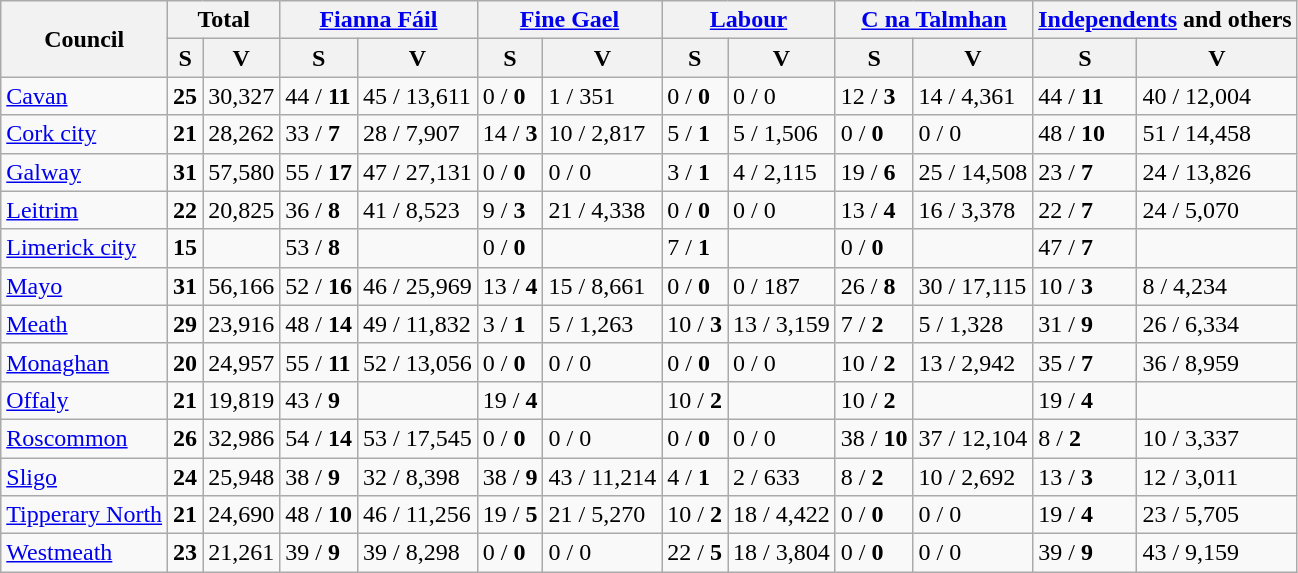<table class="wikitable sortable">
<tr>
<th rowspan=2>Council</th>
<th colspan=2>Total</th>
<th colspan=2><a href='#'>Fianna Fáil</a></th>
<th colspan=2><a href='#'>Fine Gael</a></th>
<th colspan=2><a href='#'>Labour</a></th>
<th colspan=2><a href='#'>C na Talmhan</a></th>
<th colspan=2><a href='#'>Independents</a> and others</th>
</tr>
<tr>
<th data-sort-type=number>S</th>
<th data-sort-type=number>V</th>
<th data-sort-type=number>S</th>
<th data-sort-type=number>V</th>
<th data-sort-type=number>S</th>
<th data-sort-type=number>V</th>
<th data-sort-type=number>S</th>
<th data-sort-type=number>V</th>
<th data-sort-type=number>S</th>
<th data-sort-type=number>V</th>
<th data-sort-type=number>S</th>
<th data-sort-type=number>V</th>
</tr>
<tr>
<td><a href='#'>Cavan</a></td>
<td><strong>25</strong></td>
<td>30,327</td>
<td>44 / <strong>11</strong></td>
<td>45 / 13,611</td>
<td>0 / <strong>0</strong></td>
<td>1 / 351</td>
<td>0 / <strong>0</strong></td>
<td>0 / 0</td>
<td>12 / <strong>3</strong></td>
<td>14 / 4,361</td>
<td>44 / <strong>11</strong></td>
<td>40 / 12,004</td>
</tr>
<tr>
<td><a href='#'>Cork city</a></td>
<td><strong>21</strong></td>
<td>28,262</td>
<td>33 / <strong>7</strong></td>
<td>28 / 7,907</td>
<td>14 / <strong>3</strong></td>
<td>10 / 2,817</td>
<td>5 / <strong>1</strong></td>
<td>5 / 1,506</td>
<td>0 / <strong>0</strong></td>
<td>0 / 0</td>
<td>48 / <strong>10</strong></td>
<td>51 / 14,458</td>
</tr>
<tr>
<td><a href='#'>Galway</a></td>
<td><strong>31</strong></td>
<td>57,580</td>
<td>55 / <strong>17</strong></td>
<td>47 / 27,131</td>
<td>0 / <strong>0</strong></td>
<td>0 / 0</td>
<td>3 / <strong>1</strong></td>
<td>4 / 2,115</td>
<td>19 / <strong>6</strong></td>
<td>25 / 14,508</td>
<td>23 / <strong>7</strong></td>
<td>24 / 13,826</td>
</tr>
<tr>
<td><a href='#'>Leitrim</a></td>
<td><strong>22</strong></td>
<td>20,825</td>
<td>36 / <strong>8</strong></td>
<td>41 / 8,523</td>
<td>9 / <strong>3</strong></td>
<td>21 / 4,338</td>
<td>0 / <strong>0</strong></td>
<td>0 / 0</td>
<td>13 / <strong>4</strong></td>
<td>16 / 3,378</td>
<td>22 / <strong>7</strong></td>
<td>24 / 5,070</td>
</tr>
<tr>
<td><a href='#'>Limerick city</a></td>
<td><strong>15</strong></td>
<td></td>
<td>53 / <strong>8</strong></td>
<td></td>
<td>0 / <strong>0</strong></td>
<td></td>
<td>7 / <strong>1</strong></td>
<td></td>
<td>0 / <strong>0</strong></td>
<td></td>
<td>47 / <strong>7</strong></td>
<td></td>
</tr>
<tr>
<td><a href='#'>Mayo</a></td>
<td><strong>31</strong></td>
<td>56,166</td>
<td>52  / <strong>16</strong></td>
<td>46 / 25,969</td>
<td>13 / <strong>4</strong></td>
<td>15 / 8,661</td>
<td>0 / <strong>0</strong></td>
<td>0 / 187</td>
<td>26  / <strong>8</strong></td>
<td>30 / 17,115</td>
<td>10  / <strong>3</strong></td>
<td>8 / 4,234</td>
</tr>
<tr>
<td><a href='#'>Meath</a></td>
<td><strong>29</strong></td>
<td>23,916</td>
<td>48 / <strong>14</strong></td>
<td>49 / 11,832</td>
<td>3 / <strong>1</strong></td>
<td>5 / 1,263</td>
<td>10 / <strong>3</strong></td>
<td>13 / 3,159</td>
<td>7 / <strong>2</strong></td>
<td>5 / 1,328</td>
<td>31 / <strong>9</strong></td>
<td>26 / 6,334</td>
</tr>
<tr>
<td><a href='#'>Monaghan</a></td>
<td><strong>20</strong></td>
<td>24,957</td>
<td>55  / <strong>11</strong></td>
<td>52 / 13,056</td>
<td>0 / <strong>0</strong></td>
<td>0 / 0</td>
<td>0 / <strong>0</strong></td>
<td>0 / 0</td>
<td>10  / <strong>2</strong></td>
<td>13 / 2,942</td>
<td>35  / <strong>7</strong></td>
<td>36 /  8,959</td>
</tr>
<tr>
<td><a href='#'>Offaly</a></td>
<td><strong>21</strong></td>
<td>19,819</td>
<td>43 / <strong>9</strong></td>
<td></td>
<td>19 / <strong>4</strong></td>
<td></td>
<td>10 / <strong>2</strong></td>
<td></td>
<td>10 / <strong>2</strong></td>
<td></td>
<td>19 / <strong>4</strong></td>
<td></td>
</tr>
<tr>
<td><a href='#'>Roscommon</a></td>
<td><strong>26</strong></td>
<td>32,986</td>
<td>54 / <strong>14</strong></td>
<td>53 / 17,545</td>
<td>0 / <strong>0</strong></td>
<td>0 / 0</td>
<td>0 / <strong>0</strong></td>
<td>0 / 0</td>
<td>38 / <strong>10</strong></td>
<td>37 / 12,104</td>
<td>8 / <strong>2</strong></td>
<td>10 / 3,337</td>
</tr>
<tr>
<td><a href='#'>Sligo</a></td>
<td><strong>24</strong></td>
<td>25,948</td>
<td>38 / <strong>9</strong></td>
<td>32 / 8,398</td>
<td>38 / <strong>9</strong></td>
<td>43 / 11,214</td>
<td>4 / <strong>1</strong></td>
<td>2 / 633</td>
<td>8 / <strong>2</strong></td>
<td>10 / 2,692</td>
<td>13 / <strong>3</strong></td>
<td>12 / 3,011</td>
</tr>
<tr>
<td><a href='#'>Tipperary North</a></td>
<td><strong>21</strong></td>
<td>24,690</td>
<td>48 / <strong>10</strong></td>
<td>46 / 11,256</td>
<td>19 / <strong>5</strong></td>
<td>21 / 5,270</td>
<td>10 / <strong>2</strong></td>
<td>18 / 4,422</td>
<td>0 / <strong>0</strong></td>
<td>0 / 0</td>
<td>19 / <strong>4</strong></td>
<td>23 / 5,705</td>
</tr>
<tr>
<td><a href='#'>Westmeath</a></td>
<td><strong>23</strong></td>
<td>21,261</td>
<td>39 / <strong>9</strong></td>
<td>39 / 8,298</td>
<td>0 / <strong>0</strong></td>
<td>0 / 0</td>
<td>22 / <strong>5</strong></td>
<td>18 / 3,804</td>
<td>0 / <strong>0</strong></td>
<td>0 / 0</td>
<td>39  / <strong>9</strong></td>
<td>43 / 9,159</td>
</tr>
</table>
